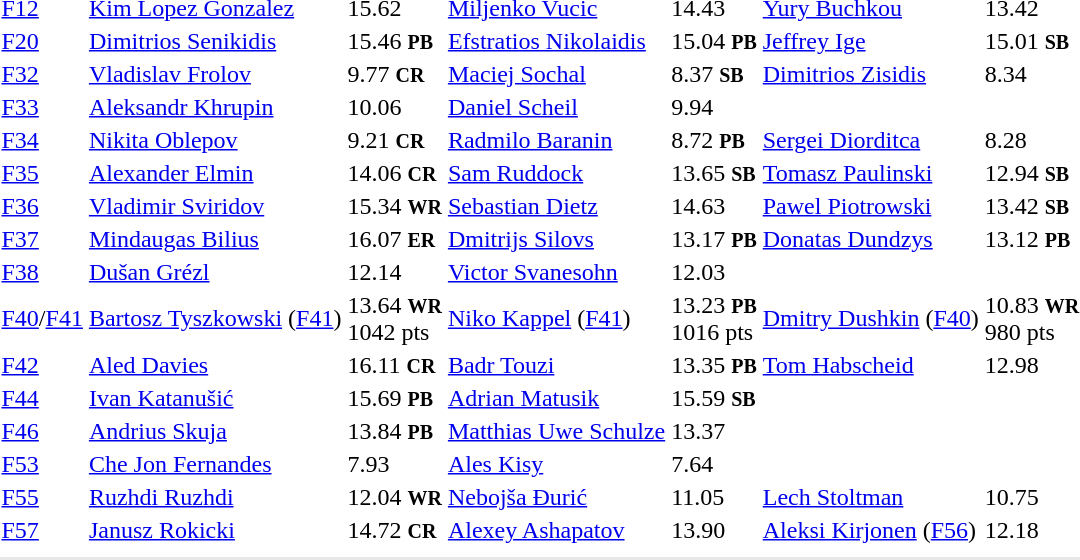<table>
<tr>
<td><a href='#'>F12</a></td>
<td><a href='#'>Kim Lopez Gonzalez</a><br></td>
<td>15.62</td>
<td><a href='#'>Miljenko Vucic</a><br></td>
<td>14.43</td>
<td><a href='#'>Yury Buchkou</a><br></td>
<td>13.42</td>
</tr>
<tr>
<td><a href='#'>F20</a></td>
<td><a href='#'>Dimitrios Senikidis</a><br></td>
<td>15.46 <small><strong>PB</strong></small></td>
<td><a href='#'>Efstratios Nikolaidis</a><br></td>
<td>15.04 <small><strong>PB</strong></small></td>
<td><a href='#'>Jeffrey Ige</a><br></td>
<td>15.01 <small><strong>SB</strong></small></td>
</tr>
<tr>
<td><a href='#'>F32</a></td>
<td><a href='#'>Vladislav Frolov</a><br></td>
<td>9.77 <small><strong>CR</strong></small></td>
<td><a href='#'>Maciej Sochal</a><br></td>
<td>8.37 <small><strong>SB</strong></small></td>
<td><a href='#'>Dimitrios Zisidis</a><br></td>
<td>8.34</td>
</tr>
<tr>
<td><a href='#'>F33</a></td>
<td><a href='#'>Aleksandr Khrupin</a><br></td>
<td>10.06</td>
<td><a href='#'>Daniel Scheil</a><br></td>
<td>9.94</td>
<td></td>
<td></td>
</tr>
<tr>
<td><a href='#'>F34</a></td>
<td><a href='#'>Nikita Oblepov</a><br></td>
<td>9.21 <small><strong>CR</strong></small></td>
<td><a href='#'>Radmilo Baranin</a><br></td>
<td>8.72 <small><strong>PB</strong></small></td>
<td><a href='#'>Sergei Diorditca</a><br></td>
<td>8.28</td>
</tr>
<tr>
<td><a href='#'>F35</a></td>
<td><a href='#'>Alexander Elmin</a><br></td>
<td>14.06 <small><strong>CR</strong></small></td>
<td><a href='#'>Sam Ruddock</a><br></td>
<td>13.65 <small><strong>SB</strong></small></td>
<td><a href='#'>Tomasz Paulinski</a><br></td>
<td>12.94 <small><strong>SB</strong></small></td>
</tr>
<tr>
<td><a href='#'>F36</a></td>
<td><a href='#'>Vladimir Sviridov</a><br></td>
<td>15.34 <small><strong>WR</strong></small></td>
<td><a href='#'>Sebastian Dietz</a><br></td>
<td>14.63</td>
<td><a href='#'>Pawel Piotrowski</a><br></td>
<td>13.42 <small><strong>SB</strong></small></td>
</tr>
<tr>
<td><a href='#'>F37</a></td>
<td><a href='#'>Mindaugas Bilius</a><br></td>
<td>16.07 <small><strong>ER</strong></small></td>
<td><a href='#'>Dmitrijs Silovs</a><br></td>
<td>13.17 <small><strong>PB</strong></small></td>
<td><a href='#'>Donatas Dundzys</a><br></td>
<td>13.12 <small><strong>PB</strong></small></td>
</tr>
<tr>
<td><a href='#'>F38</a></td>
<td><a href='#'>Dušan Grézl</a><br></td>
<td>12.14</td>
<td><a href='#'>Victor Svanesohn</a><br></td>
<td>12.03</td>
<td></td>
<td></td>
</tr>
<tr>
<td><a href='#'>F40</a>/<a href='#'>F41</a></td>
<td><a href='#'>Bartosz Tyszkowski</a> (<a href='#'>F41</a>)<br></td>
<td>13.64 <small><strong>WR</strong></small><br>1042 pts</td>
<td><a href='#'>Niko Kappel</a> (<a href='#'>F41</a>)<br></td>
<td>13.23 <small><strong>PB</strong></small><br>1016 pts</td>
<td><a href='#'>Dmitry Dushkin</a> (<a href='#'>F40</a>)<br></td>
<td>10.83 <small><strong>WR</strong></small><br>980 pts</td>
</tr>
<tr>
<td><a href='#'>F42</a></td>
<td><a href='#'>Aled Davies</a><br></td>
<td>16.11 <small><strong>CR</strong></small></td>
<td><a href='#'>Badr Touzi</a><br></td>
<td>13.35 <small><strong>PB</strong></small></td>
<td><a href='#'>Tom Habscheid</a><br></td>
<td>12.98</td>
</tr>
<tr>
<td><a href='#'>F44</a></td>
<td><a href='#'>Ivan Katanušić</a><br></td>
<td>15.69 <small><strong>PB</strong></small></td>
<td><a href='#'>Adrian Matusik</a><br></td>
<td>15.59 <small><strong>SB</strong></small></td>
<td></td>
<td></td>
</tr>
<tr>
<td><a href='#'>F46</a></td>
<td><a href='#'>Andrius Skuja</a><br></td>
<td>13.84 <small><strong>PB</strong></small></td>
<td><a href='#'>Matthias Uwe Schulze</a><br></td>
<td>13.37</td>
<td></td>
<td></td>
</tr>
<tr>
<td><a href='#'>F53</a></td>
<td><a href='#'>Che Jon Fernandes</a><br></td>
<td>7.93</td>
<td><a href='#'>Ales Kisy</a><br></td>
<td>7.64</td>
<td></td>
<td></td>
</tr>
<tr>
<td><a href='#'>F55</a></td>
<td><a href='#'>Ruzhdi Ruzhdi</a><br></td>
<td>12.04 <small><strong>WR</strong></small></td>
<td><a href='#'>Nebojša Đurić</a><br></td>
<td>11.05</td>
<td><a href='#'>Lech Stoltman</a><br></td>
<td>10.75</td>
</tr>
<tr>
<td><a href='#'>F57</a></td>
<td><a href='#'>Janusz Rokicki</a><br></td>
<td>14.72 <small><strong>CR</strong></small></td>
<td><a href='#'>Alexey Ashapatov</a><br></td>
<td>13.90</td>
<td><a href='#'>Aleksi Kirjonen</a> (<a href='#'>F56</a>)<br></td>
<td>12.18</td>
</tr>
<tr>
<td colspan=7></td>
</tr>
<tr>
</tr>
<tr bgcolor= e8e8e8>
<td colspan=7></td>
</tr>
</table>
